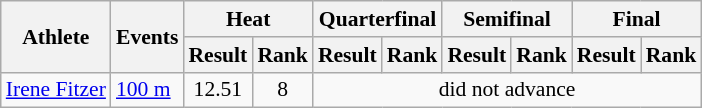<table class=wikitable style="font-size:90%">
<tr>
<th rowspan="2">Athlete</th>
<th rowspan="2">Events</th>
<th colspan="2">Heat</th>
<th colspan="2">Quarterfinal</th>
<th colspan="2">Semifinal</th>
<th colspan="2">Final</th>
</tr>
<tr>
<th>Result</th>
<th>Rank</th>
<th>Result</th>
<th>Rank</th>
<th>Result</th>
<th>Rank</th>
<th>Result</th>
<th>Rank</th>
</tr>
<tr align=center>
<td align=left><a href='#'>Irene Fitzer</a></td>
<td align=left><a href='#'>100 m</a></td>
<td>12.51</td>
<td>8</td>
<td align=center colspan=6>did not advance</td>
</tr>
</table>
